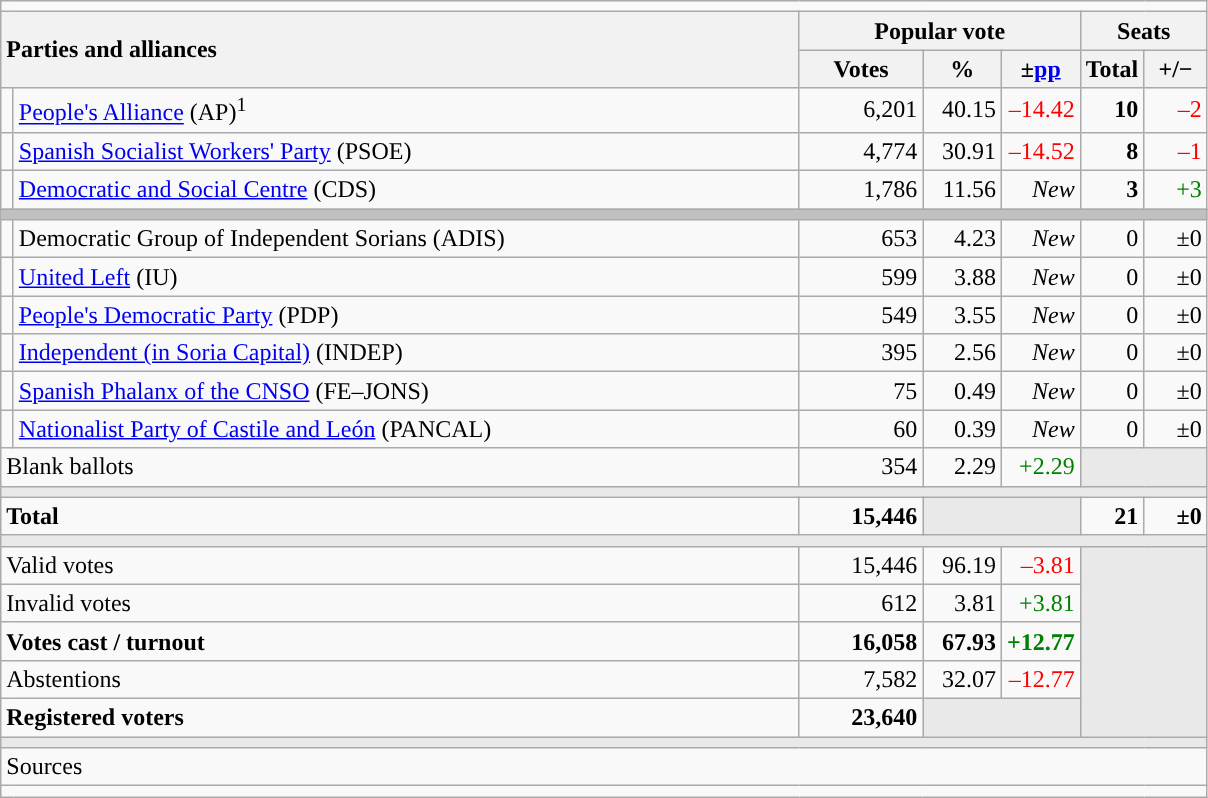<table class="wikitable" style="text-align:right;">
<tr>
<td colspan="7"></td>
</tr>
<tr>
<th style="text-align:left;" rowspan="2" colspan="2" width="525">Parties and alliances</th>
<th colspan="3">Popular vote</th>
<th colspan="2">Seats</th>
</tr>
<tr>
<th width="75">Votes</th>
<th width="45">%</th>
<th width="45">±<a href='#'>pp</a></th>
<th width="35">Total</th>
<th width="35">+/−</th>
</tr>
<tr>
<td width="1" style="color:inherit;background:"></td>
<td align="left"><a href='#'>People's Alliance</a> (AP)<sup>1</sup></td>
<td>6,201</td>
<td>40.15</td>
<td style="color:red;">–14.42</td>
<td><strong>10</strong></td>
<td style="color:red;">–2</td>
</tr>
<tr>
<td style="color:inherit;background:"></td>
<td align="left"><a href='#'>Spanish Socialist Workers' Party</a> (PSOE)</td>
<td>4,774</td>
<td>30.91</td>
<td style="color:red;">–14.52</td>
<td><strong>8</strong></td>
<td style="color:red;">–1</td>
</tr>
<tr>
<td style="color:inherit;background:"></td>
<td align="left"><a href='#'>Democratic and Social Centre</a> (CDS)</td>
<td>1,786</td>
<td>11.56</td>
<td><em>New</em></td>
<td><strong>3</strong></td>
<td style="color:green;">+3</td>
</tr>
<tr>
<td colspan="7" bgcolor="#C0C0C0"></td>
</tr>
<tr>
<td style="color:inherit;background:"></td>
<td align="left">Democratic Group of Independent Sorians (ADIS)</td>
<td>653</td>
<td>4.23</td>
<td><em>New</em></td>
<td>0</td>
<td>±0</td>
</tr>
<tr>
<td style="color:inherit;background:"></td>
<td align="left"><a href='#'>United Left</a> (IU)</td>
<td>599</td>
<td>3.88</td>
<td><em>New</em></td>
<td>0</td>
<td>±0</td>
</tr>
<tr>
<td style="color:inherit;background:"></td>
<td align="left"><a href='#'>People's Democratic Party</a> (PDP)</td>
<td>549</td>
<td>3.55</td>
<td><em>New</em></td>
<td>0</td>
<td>±0</td>
</tr>
<tr>
<td style="color:inherit;background:"></td>
<td align="left"><a href='#'>Independent (in Soria Capital)</a> (INDEP)</td>
<td>395</td>
<td>2.56</td>
<td><em>New</em></td>
<td>0</td>
<td>±0</td>
</tr>
<tr>
<td style="color:inherit;background:"></td>
<td align="left"><a href='#'>Spanish Phalanx of the CNSO</a> (FE–JONS)</td>
<td>75</td>
<td>0.49</td>
<td><em>New</em></td>
<td>0</td>
<td>±0</td>
</tr>
<tr>
<td style="color:inherit;background:"></td>
<td align="left"><a href='#'>Nationalist Party of Castile and León</a> (PANCAL)</td>
<td>60</td>
<td>0.39</td>
<td><em>New</em></td>
<td>0</td>
<td>±0</td>
</tr>
<tr>
<td align="left" colspan="2">Blank ballots</td>
<td>354</td>
<td>2.29</td>
<td style="color:green;">+2.29</td>
<td bgcolor="#E9E9E9" colspan="2"></td>
</tr>
<tr>
<td colspan="7" bgcolor="#E9E9E9"></td>
</tr>
<tr style="font-weight:bold;">
<td align="left" colspan="2">Total</td>
<td>15,446</td>
<td bgcolor="#E9E9E9" colspan="2"></td>
<td>21</td>
<td>±0</td>
</tr>
<tr>
<td colspan="7" bgcolor="#E9E9E9"></td>
</tr>
<tr>
<td align="left" colspan="2">Valid votes</td>
<td>15,446</td>
<td>96.19</td>
<td style="color:red;">–3.81</td>
<td bgcolor="#E9E9E9" colspan="2" rowspan="5"></td>
</tr>
<tr>
<td align="left" colspan="2">Invalid votes</td>
<td>612</td>
<td>3.81</td>
<td style="color:green;">+3.81</td>
</tr>
<tr style="font-weight:bold;">
<td align="left" colspan="2">Votes cast / turnout</td>
<td>16,058</td>
<td>67.93</td>
<td style="color:green;">+12.77</td>
</tr>
<tr>
<td align="left" colspan="2">Abstentions</td>
<td>7,582</td>
<td>32.07</td>
<td style="color:red;">–12.77</td>
</tr>
<tr style="font-weight:bold;">
<td align="left" colspan="2">Registered voters</td>
<td>23,640</td>
<td bgcolor="#E9E9E9" colspan="2"></td>
</tr>
<tr>
<td colspan="7" bgcolor="#E9E9E9"></td>
</tr>
<tr>
<td align="left" colspan="7">Sources</td>
</tr>
<tr>
<td colspan="7" style="text-align:left; max-width:790px;"></td>
</tr>
</table>
